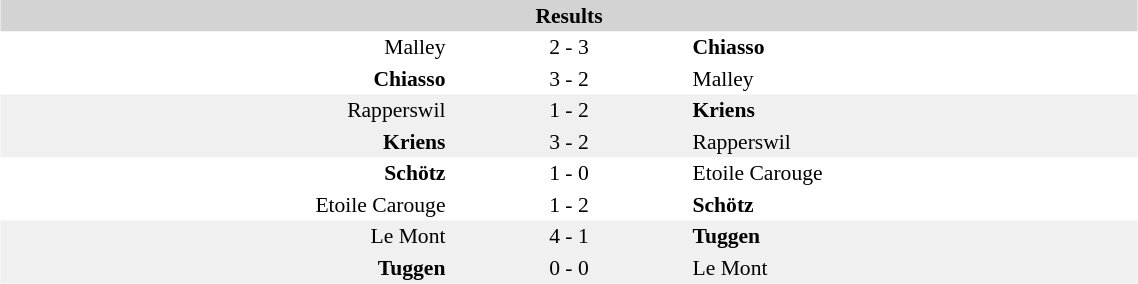<table align=center style="font-size: 90%; border-collapse:collapse" border=0 cellspacing=0 cellpadding=2 width=60%>
<tr bgcolor="D3D3D3">
<th align=right></th>
<th>Results</th>
<th></th>
</tr>
<tr bgcolor=#FFFFFF>
<td align=right>Malley</td>
<td align=center>2 - 3</td>
<td><strong>Chiasso</strong></td>
</tr>
<tr bgcolor=#FFFFFF>
<td align=right><strong>Chiasso</strong></td>
<td align=center>3 - 2</td>
<td>Malley</td>
</tr>
<tr bgcolor=#F0F0F0>
<td align=right>Rapperswil</td>
<td align=center>1 - 2</td>
<td><strong>Kriens</strong></td>
</tr>
<tr bgcolor=#F0F0F0>
<td align=right><strong>Kriens</strong></td>
<td align=center>3 - 2</td>
<td>Rapperswil</td>
</tr>
<tr bgcolor=#FFFFFF>
<td align=right><strong>Schötz</strong></td>
<td align=center>1 - 0</td>
<td>Etoile Carouge</td>
</tr>
<tr bgcolor=#FFFFFF>
<td align=right>Etoile Carouge</td>
<td align=center>1 - 2</td>
<td><strong>Schötz</strong></td>
</tr>
<tr bgcolor=#F0F0F0>
<td align=right>Le Mont</td>
<td align=center>4 - 1</td>
<td><strong>Tuggen</strong></td>
</tr>
<tr bgcolor=#F0F0F0>
<td align=right><strong>Tuggen</strong></td>
<td align=center>0 - 0</td>
<td>Le Mont</td>
</tr>
</table>
